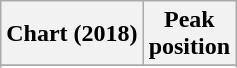<table class="wikitable sortable plainrowheaders">
<tr>
<th>Chart (2018)</th>
<th>Peak<br>position</th>
</tr>
<tr>
</tr>
<tr>
</tr>
<tr>
</tr>
<tr>
</tr>
<tr>
</tr>
<tr>
</tr>
</table>
